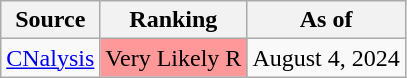<table class="wikitable">
<tr>
<th>Source</th>
<th>Ranking</th>
<th>As of</th>
</tr>
<tr>
<td><a href='#'>CNalysis</a></td>
<td style="background:#FF9999" data-sort-value="4" align="center">Very Likely R </td>
<td>August 4, 2024</td>
</tr>
</table>
